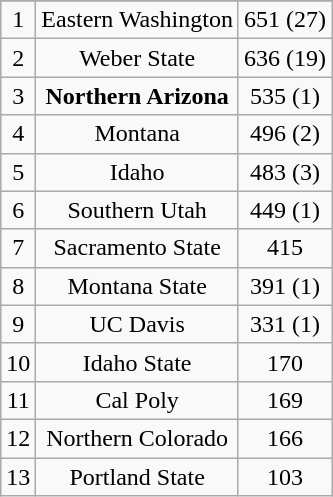<table class="wikitable" style="display: inline-table;">
<tr align="center">
</tr>
<tr align="center">
<td>1</td>
<td>Eastern Washington</td>
<td>651 (27)</td>
</tr>
<tr align="center">
<td>2</td>
<td>Weber State</td>
<td>636 (19)</td>
</tr>
<tr align="center">
<td>3</td>
<td><strong>Northern Arizona</strong></td>
<td>535 (1)</td>
</tr>
<tr align="center">
<td>4</td>
<td>Montana</td>
<td>496 (2)</td>
</tr>
<tr align="center">
<td>5</td>
<td>Idaho</td>
<td>483 (3)</td>
</tr>
<tr align="center">
<td>6</td>
<td>Southern Utah</td>
<td>449 (1)</td>
</tr>
<tr align="center">
<td>7</td>
<td>Sacramento State</td>
<td>415</td>
</tr>
<tr align="center">
<td>8</td>
<td>Montana State</td>
<td>391 (1)</td>
</tr>
<tr align="center">
<td>9</td>
<td>UC Davis</td>
<td>331 (1)</td>
</tr>
<tr align="center">
<td>10</td>
<td>Idaho State</td>
<td>170</td>
</tr>
<tr align="center">
<td>11</td>
<td>Cal Poly</td>
<td>169</td>
</tr>
<tr align="center">
<td>12</td>
<td>Northern Colorado</td>
<td>166</td>
</tr>
<tr align="center">
<td>13</td>
<td>Portland State</td>
<td>103</td>
</tr>
</table>
